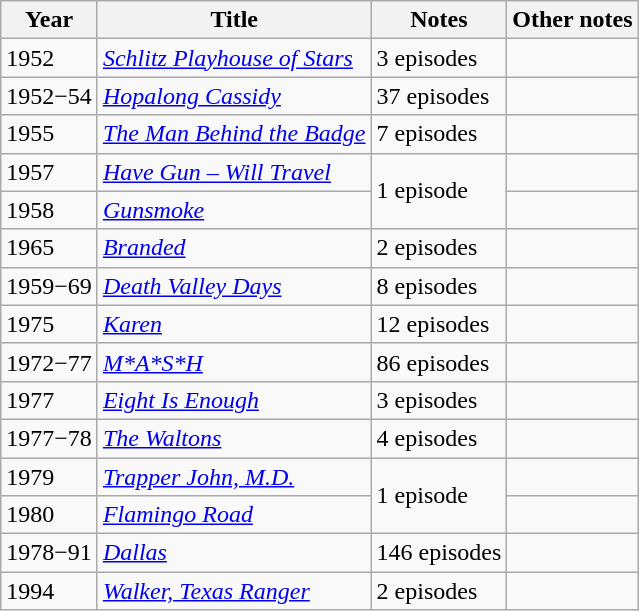<table class="wikitable">
<tr>
<th>Year</th>
<th>Title</th>
<th>Notes</th>
<th>Other notes</th>
</tr>
<tr>
<td>1952</td>
<td><em><a href='#'>Schlitz Playhouse of Stars</a></em></td>
<td>3 episodes</td>
<td></td>
</tr>
<tr>
<td>1952−54</td>
<td><em><a href='#'>Hopalong Cassidy</a></em></td>
<td>37 episodes</td>
<td></td>
</tr>
<tr>
<td>1955</td>
<td><em><a href='#'>The Man Behind the Badge</a></em></td>
<td>7 episodes</td>
<td></td>
</tr>
<tr>
<td>1957</td>
<td><em><a href='#'>Have Gun – Will Travel</a></em></td>
<td rowspan=2>1 episode</td>
<td><small></small></td>
</tr>
<tr>
<td>1958</td>
<td><em><a href='#'>Gunsmoke</a></em></td>
<td></td>
</tr>
<tr>
<td>1965</td>
<td><em><a href='#'>Branded</a></em></td>
<td>2 episodes</td>
<td></td>
</tr>
<tr>
<td>1959−69</td>
<td><em><a href='#'>Death Valley Days</a></em></td>
<td>8 episodes</td>
<td></td>
</tr>
<tr>
<td>1975</td>
<td><em><a href='#'>Karen</a></em></td>
<td>12 episodes</td>
<td></td>
</tr>
<tr>
<td>1972−77</td>
<td><em><a href='#'>M*A*S*H</a></em></td>
<td>86 episodes</td>
<td></td>
</tr>
<tr>
<td>1977</td>
<td><em><a href='#'>Eight Is Enough</a></em></td>
<td>3 episodes</td>
<td></td>
</tr>
<tr>
<td>1977−78</td>
<td><em><a href='#'>The Waltons</a></em></td>
<td>4 episodes</td>
<td></td>
</tr>
<tr>
<td>1979</td>
<td><em><a href='#'>Trapper John, M.D.</a></em></td>
<td rowspan=2>1 episode</td>
<td></td>
</tr>
<tr>
<td>1980</td>
<td><em><a href='#'>Flamingo Road</a></em></td>
<td></td>
</tr>
<tr>
<td>1978−91</td>
<td><em><a href='#'>Dallas</a></em></td>
<td>146 episodes</td>
<td></td>
</tr>
<tr>
<td>1994</td>
<td><em><a href='#'>Walker, Texas Ranger</a></em></td>
<td>2 episodes</td>
<td></td>
</tr>
</table>
